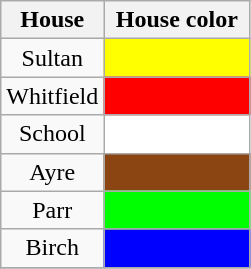<table class="wikitable" align="center" cellspacing="4">
<tr>
<th>House</th>
<th colspan="1" width="90px">House color</th>
</tr>
<tr align="center">
<td>Sultan</td>
<td style="background:yellow"></td>
</tr>
<tr align="center">
<td>Whitfield</td>
<td style="background:red"></td>
</tr>
<tr align="center">
<td>School</td>
<td style="background:white"></td>
</tr>
<tr align="center">
<td>Ayre</td>
<td style="background:SaddleBrown"></td>
</tr>
<tr align="center">
<td>Parr</td>
<td style="background:Lime"></td>
</tr>
<tr align="center">
<td>Birch</td>
<td style="background:blue"></td>
</tr>
<tr align="center">
</tr>
</table>
